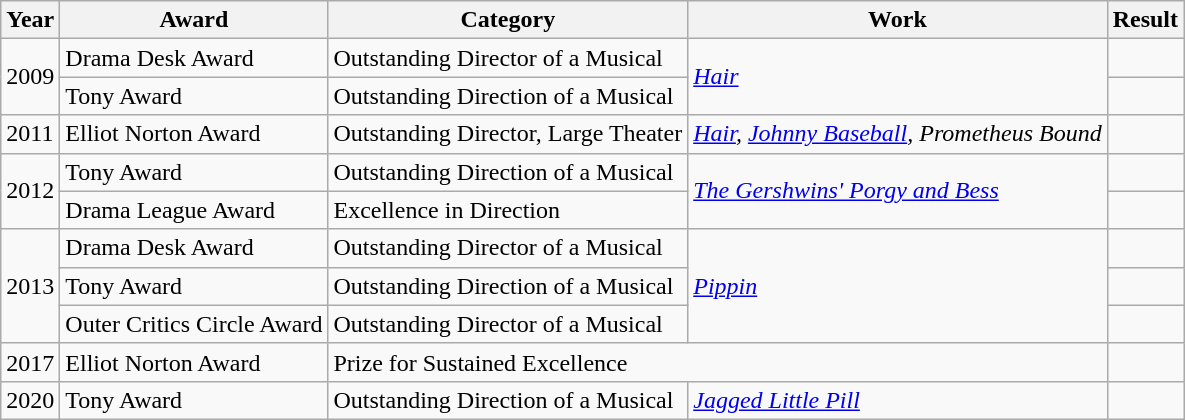<table class="wikitable">
<tr>
<th>Year</th>
<th>Award</th>
<th>Category</th>
<th>Work</th>
<th>Result</th>
</tr>
<tr>
<td rowspan="2">2009</td>
<td>Drama Desk Award</td>
<td>Outstanding Director of a Musical</td>
<td rowspan="2"><em><a href='#'>Hair</a></em></td>
<td></td>
</tr>
<tr>
<td>Tony Award</td>
<td>Outstanding Direction of a Musical</td>
<td></td>
</tr>
<tr>
<td>2011</td>
<td>Elliot Norton Award</td>
<td>Outstanding Director, Large Theater</td>
<td><em><a href='#'>Hair</a>, <a href='#'>Johnny Baseball</a>, Prometheus Bound</em></td>
<td></td>
</tr>
<tr>
<td rowspan="2">2012</td>
<td>Tony Award</td>
<td>Outstanding Direction of a Musical</td>
<td rowspan="2"><em><a href='#'>The Gershwins' Porgy and Bess</a></em></td>
<td></td>
</tr>
<tr>
<td>Drama League Award</td>
<td>Excellence in Direction</td>
<td></td>
</tr>
<tr>
<td rowspan="3">2013</td>
<td>Drama Desk Award</td>
<td>Outstanding Director of a Musical</td>
<td rowspan="3"><em><a href='#'>Pippin</a></em></td>
<td></td>
</tr>
<tr>
<td>Tony Award</td>
<td>Outstanding Direction of a Musical</td>
<td></td>
</tr>
<tr>
<td>Outer Critics Circle Award</td>
<td>Outstanding Director of a Musical</td>
<td></td>
</tr>
<tr>
<td>2017</td>
<td>Elliot Norton Award</td>
<td colspan="2">Prize for Sustained Excellence</td>
<td></td>
</tr>
<tr>
<td>2020</td>
<td>Tony Award</td>
<td>Outstanding Direction of a Musical</td>
<td><em><a href='#'>Jagged Little Pill</a></em></td>
<td></td>
</tr>
</table>
